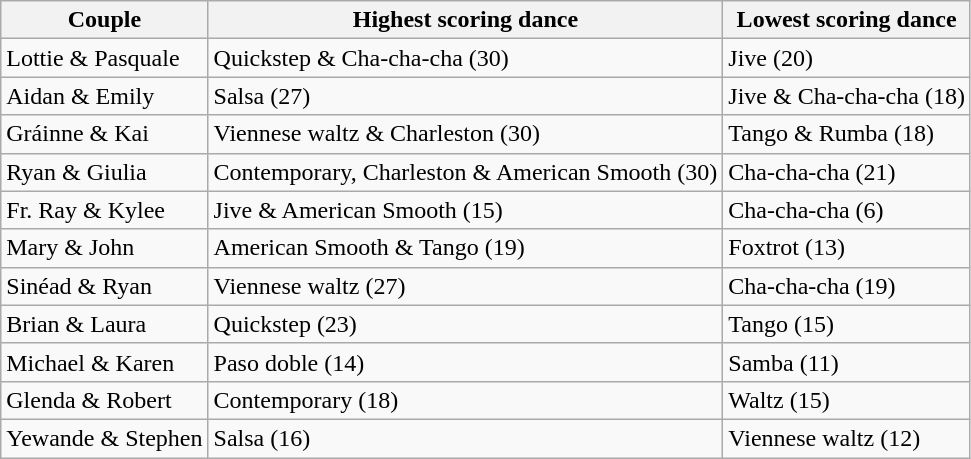<table class="wikitable">
<tr>
<th>Couple</th>
<th>Highest scoring dance</th>
<th>Lowest scoring dance</th>
</tr>
<tr>
<td>Lottie & Pasquale</td>
<td>Quickstep & Cha-cha-cha (30)</td>
<td>Jive (20)</td>
</tr>
<tr>
<td>Aidan & Emily</td>
<td>Salsa (27)</td>
<td>Jive & Cha-cha-cha (18)</td>
</tr>
<tr>
<td>Gráinne & Kai</td>
<td>Viennese waltz & Charleston (30)</td>
<td>Tango & Rumba (18)</td>
</tr>
<tr>
<td>Ryan & Giulia</td>
<td>Contemporary, Charleston & American Smooth (30)</td>
<td>Cha-cha-cha (21)</td>
</tr>
<tr>
<td>Fr. Ray & Kylee</td>
<td>Jive & American Smooth (15)</td>
<td>Cha-cha-cha (6)</td>
</tr>
<tr>
<td>Mary & John</td>
<td>American Smooth & Tango (19)</td>
<td>Foxtrot (13)</td>
</tr>
<tr>
<td>Sinéad & Ryan</td>
<td>Viennese waltz (27)</td>
<td>Cha-cha-cha (19)</td>
</tr>
<tr>
<td>Brian & Laura</td>
<td>Quickstep (23)</td>
<td>Tango (15)</td>
</tr>
<tr>
<td>Michael & Karen</td>
<td>Paso doble (14)</td>
<td>Samba (11)</td>
</tr>
<tr>
<td>Glenda & Robert</td>
<td>Contemporary (18)</td>
<td>Waltz (15)</td>
</tr>
<tr>
<td>Yewande & Stephen</td>
<td>Salsa (16)</td>
<td>Viennese waltz (12)</td>
</tr>
</table>
